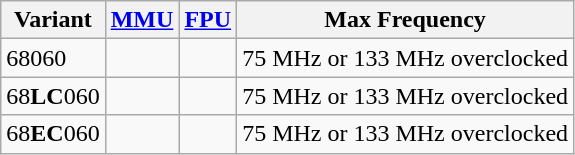<table class="wikitable">
<tr>
<th>Variant</th>
<th><a href='#'>MMU</a></th>
<th><a href='#'>FPU</a></th>
<th>Max Frequency</th>
</tr>
<tr>
<td>68060</td>
<td></td>
<td></td>
<td>75 MHz or 133 MHz overclocked</td>
</tr>
<tr>
<td>68<strong>LC</strong>060</td>
<td></td>
<td></td>
<td>75 MHz or 133 MHz overclocked</td>
</tr>
<tr>
<td>68<strong>EC</strong>060</td>
<td></td>
<td></td>
<td>75 MHz or 133 MHz overclocked</td>
</tr>
</table>
